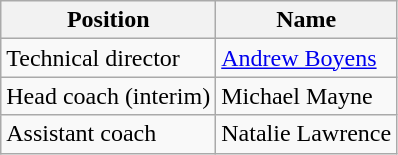<table class="wikitable">
<tr>
<th>Position</th>
<th>Name</th>
</tr>
<tr>
<td>Technical director</td>
<td> <a href='#'>Andrew Boyens</a></td>
</tr>
<tr>
<td>Head coach (interim)</td>
<td> Michael Mayne</td>
</tr>
<tr>
<td>Assistant coach</td>
<td> Natalie Lawrence</td>
</tr>
</table>
